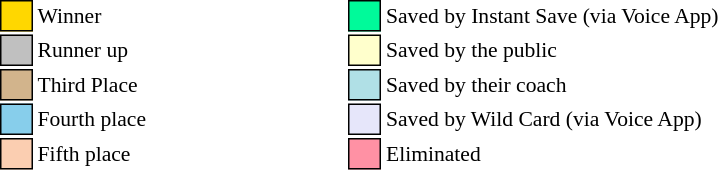<table class="toccolours" style="font-size: 90%; white-space: nowrap; float:left">
<tr>
<td style="background:gold; border:1px solid black">     </td>
<td>Winner</td>
<td>     </td>
<td>     </td>
<td>     </td>
<td>     </td>
<td>     </td>
<td>     </td>
<td style="background:#00FA9A; border:1px solid black">     </td>
<td>Saved by Instant Save (via Voice App)</td>
</tr>
<tr>
<td style="background:silver; border:1px solid black">     </td>
<td>Runner up</td>
<td>     </td>
<td>     </td>
<td>     </td>
<td>     </td>
<td>     </td>
<td>     </td>
<td style="background:#FFFFCC; border:1px solid black">     </td>
<td>Saved by the public</td>
</tr>
<tr>
<td style="background:tan; border:1px solid black">     </td>
<td>Third Place</td>
<td>     </td>
<td>     </td>
<td>     </td>
<td>     </td>
<td>     </td>
<td>     </td>
<td style="background:#B0E0E6; border:1px solid black">     </td>
<td>Saved by their coach</td>
</tr>
<tr>
<td style="background:skyblue; border:1px solid black">     </td>
<td>Fourth place</td>
<td>     </td>
<td>     </td>
<td>     </td>
<td>     </td>
<td>     </td>
<td>     </td>
<td style="background:lavender; border:1px solid black">     </td>
<td>Saved by Wild Card (via Voice App)</td>
</tr>
<tr>
<td style="background:#fbceb1; border:1px solid black">     </td>
<td>Fifth place</td>
<td>     </td>
<td>     </td>
<td>     </td>
<td>     </td>
<td>     </td>
<td>     </td>
<td style="background:#FF91A4; border:1px solid black">     </td>
<td>Eliminated</td>
</tr>
</table>
